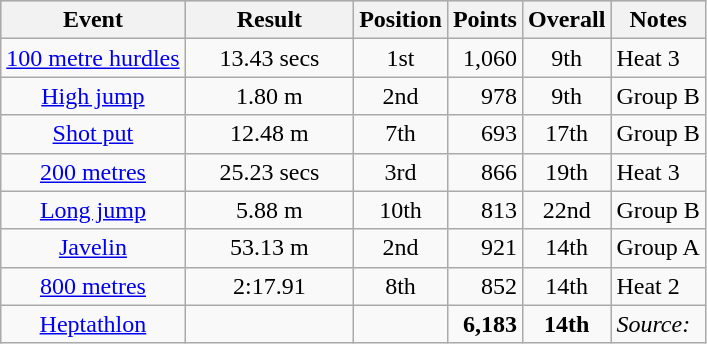<table class="wikitable">
<tr style="background: #cccccc">
<th>Event</th>
<th width=105>Result</th>
<th>Position</th>
<th>Points</th>
<th width=50>Overall</th>
<th>Notes</th>
</tr>
<tr>
<td align="center"><a href='#'>100 metre hurdles</a></td>
<td align="center">13.43 secs</td>
<td align="center">1st</td>
<td align="right">1,060</td>
<td align="center">9th</td>
<td>Heat 3</td>
</tr>
<tr>
<td align="center"><a href='#'>High jump</a></td>
<td align="center">1.80 m</td>
<td align="center">2nd</td>
<td align="right">978</td>
<td align="center">9th</td>
<td>Group B</td>
</tr>
<tr>
<td align="center"><a href='#'>Shot put</a></td>
<td align="center">12.48 m</td>
<td align="center">7th</td>
<td align="right">693</td>
<td align="center">17th</td>
<td>Group B</td>
</tr>
<tr>
<td align="center"><a href='#'>200 metres</a></td>
<td align="center">25.23 secs</td>
<td align="center">3rd</td>
<td align="right">866</td>
<td align="center">19th</td>
<td>Heat 3</td>
</tr>
<tr>
<td align="center"><a href='#'>Long jump</a></td>
<td align="center">5.88 m</td>
<td align="center">10th</td>
<td align="right">813</td>
<td align="center">22nd</td>
<td>Group B</td>
</tr>
<tr>
<td align="center"><a href='#'>Javelin</a></td>
<td align="center">53.13 m</td>
<td align="center">2nd</td>
<td align="right">921</td>
<td align="center">14th</td>
<td>Group A</td>
</tr>
<tr>
<td align="center"><a href='#'>800 metres</a></td>
<td align="center">2:17.91</td>
<td align="center">8th</td>
<td align="right">852</td>
<td align="center">14th</td>
<td>Heat 2</td>
</tr>
<tr>
<td align="center"><a href='#'>Heptathlon</a></td>
<td></td>
<td></td>
<td align="right"><strong>6,183</strong></td>
<td align="center"><strong>14th</strong></td>
<td><em>Source:</em></td>
</tr>
</table>
